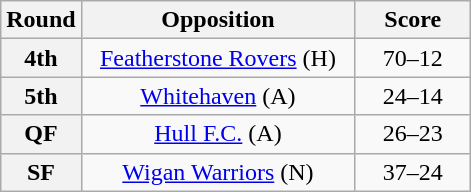<table class="wikitable plainrowheaders" style="text-align:center;margin:0">
<tr>
<th scope="col" style="width:25px">Round</th>
<th scope="col" style="width:175px">Opposition</th>
<th scope="col" style="width:70px">Score</th>
</tr>
<tr>
<th scope=row style="text-align:center">4th</th>
<td> <a href='#'>Featherstone Rovers</a> (H)</td>
<td>70–12</td>
</tr>
<tr>
<th scope=row style="text-align:center">5th</th>
<td> <a href='#'>Whitehaven</a> (A)</td>
<td>24–14</td>
</tr>
<tr>
<th scope=row style="text-align:center">QF</th>
<td> <a href='#'>Hull F.C.</a> (A)</td>
<td>26–23</td>
</tr>
<tr>
<th scope=row style="text-align:center">SF</th>
<td> <a href='#'>Wigan Warriors</a> (N)</td>
<td>37–24</td>
</tr>
</table>
